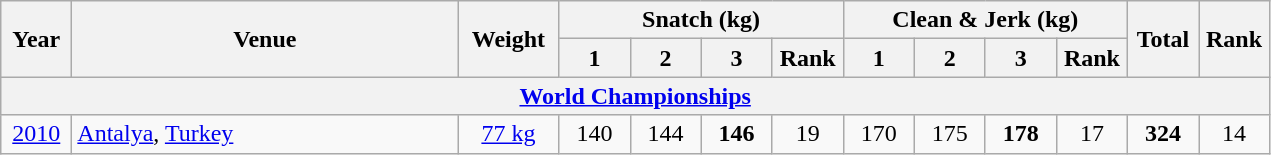<table class = "wikitable" style="text-align:center;">
<tr>
<th rowspan=2 width=40>Year</th>
<th rowspan=2 width=250>Venue</th>
<th rowspan=2 width=60>Weight</th>
<th colspan=4>Snatch (kg)</th>
<th colspan=4>Clean & Jerk (kg)</th>
<th rowspan=2 width=40>Total</th>
<th rowspan=2 width=40>Rank</th>
</tr>
<tr>
<th width=40>1</th>
<th width=40>2</th>
<th width=40>3</th>
<th width=40>Rank</th>
<th width=40>1</th>
<th width=40>2</th>
<th width=40>3</th>
<th width=40>Rank</th>
</tr>
<tr>
<th colspan=13><a href='#'>World Championships</a></th>
</tr>
<tr>
<td><a href='#'>2010</a></td>
<td align=left> <a href='#'>Antalya</a>, <a href='#'>Turkey</a></td>
<td><a href='#'>77 kg</a></td>
<td>140</td>
<td>144</td>
<td><strong>146</strong></td>
<td>19</td>
<td>170</td>
<td>175</td>
<td><strong>178</strong></td>
<td>17</td>
<td><strong>324</strong></td>
<td>14</td>
</tr>
</table>
